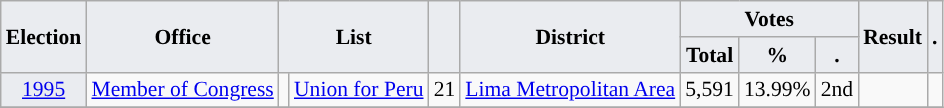<table class="wikitable" style="font-size:90%; text-align:center;">
<tr>
<th style="background-color:#EAECF0;" rowspan=2>Election</th>
<th style="background-color:#EAECF0;" rowspan=2>Office</th>
<th style="background-color:#EAECF0;" colspan=2 rowspan=2>List</th>
<th style="background-color:#EAECF0;" rowspan=2></th>
<th style="background-color:#EAECF0;" rowspan=2>District</th>
<th style="background-color:#EAECF0;" colspan=3>Votes</th>
<th style="background-color:#EAECF0;" rowspan=2>Result</th>
<th style="background-color:#EAECF0;" rowspan=2>.</th>
</tr>
<tr>
<th style="background-color:#EAECF0;">Total</th>
<th style="background-color:#EAECF0;">%</th>
<th style="background-color:#EAECF0;">.</th>
</tr>
<tr>
<td style="background-color:#EAECF0;"><a href='#'>1995</a></td>
<td><a href='#'>Member of Congress</a></td>
<td style="background-color:"></td>
<td><a href='#'>Union for Peru</a></td>
<td>21</td>
<td><a href='#'>Lima Metropolitan Area</a></td>
<td>5,591</td>
<td>13.99%</td>
<td>2nd</td>
<td></td>
<td></td>
</tr>
<tr>
</tr>
</table>
